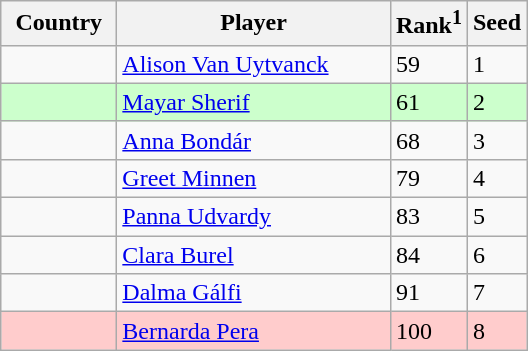<table class="sortable wikitable">
<tr>
<th width="70">Country</th>
<th width="175">Player</th>
<th>Rank<sup>1</sup></th>
<th>Seed</th>
</tr>
<tr>
<td></td>
<td><a href='#'>Alison Van Uytvanck</a></td>
<td>59</td>
<td>1</td>
</tr>
<tr style="background:#cfc;">
<td></td>
<td><a href='#'>Mayar Sherif</a></td>
<td>61</td>
<td>2</td>
</tr>
<tr>
<td></td>
<td><a href='#'>Anna Bondár</a></td>
<td>68</td>
<td>3</td>
</tr>
<tr>
<td></td>
<td><a href='#'>Greet Minnen</a></td>
<td>79</td>
<td>4</td>
</tr>
<tr>
<td></td>
<td><a href='#'>Panna Udvardy</a></td>
<td>83</td>
<td>5</td>
</tr>
<tr>
<td></td>
<td><a href='#'>Clara Burel</a></td>
<td>84</td>
<td>6</td>
</tr>
<tr>
<td></td>
<td><a href='#'>Dalma Gálfi</a></td>
<td>91</td>
<td>7</td>
</tr>
<tr style="background:#fcc;">
<td></td>
<td><a href='#'>Bernarda Pera</a></td>
<td>100</td>
<td>8</td>
</tr>
</table>
